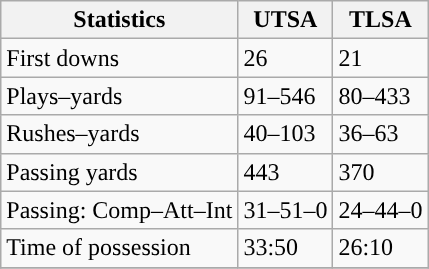<table class="wikitable" style="float: left;">
<tr>
<th>Statistics</th>
<th>UTSA</th>
<th>TLSA</th>
</tr>
<tr>
<td>First downs</td>
<td>26</td>
<td>21</td>
</tr>
<tr>
<td>Plays–yards</td>
<td>91–546</td>
<td>80–433</td>
</tr>
<tr>
<td>Rushes–yards</td>
<td>40–103</td>
<td>36–63</td>
</tr>
<tr>
<td>Passing yards</td>
<td>443</td>
<td>370</td>
</tr>
<tr>
<td>Passing: Comp–Att–Int</td>
<td>31–51–0</td>
<td>24–44–0</td>
</tr>
<tr>
<td>Time of possession</td>
<td>33:50</td>
<td>26:10</td>
</tr>
<tr>
</tr>
</table>
